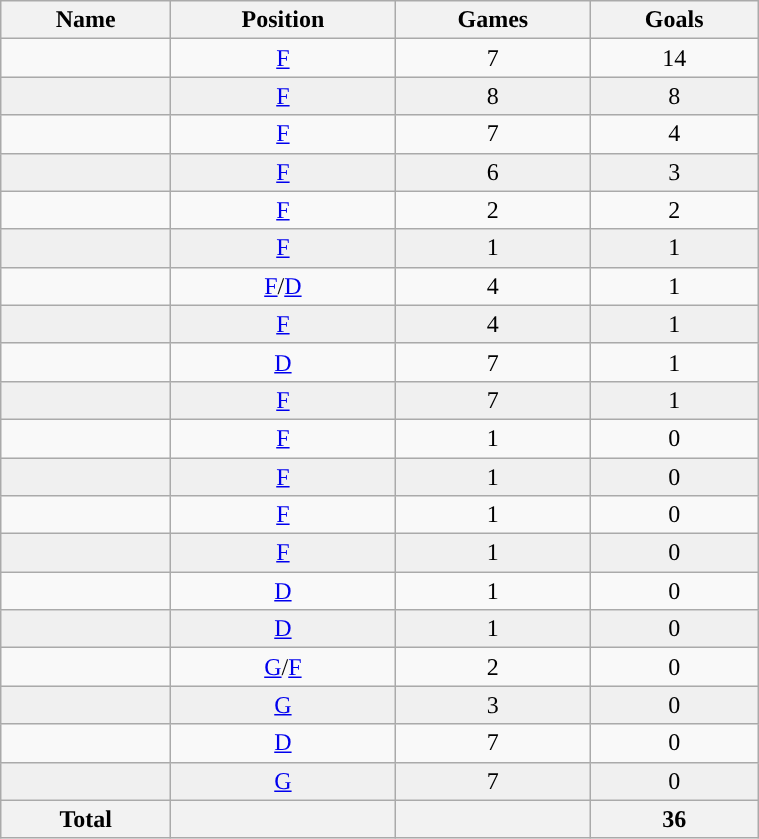<table class="wikitable sortable" width ="40%">
<tr align="center">
<th><strong>Name</strong></th>
<th><strong>Position</strong></th>
<th><strong>Games</strong></th>
<th><strong>Goals</strong></th>
</tr>
<tr align="center" bgcolor="">
<td></td>
<td><a href='#'>F</a></td>
<td>7</td>
<td>14</td>
</tr>
<tr align="center" bgcolor="f0f0f0">
<td></td>
<td><a href='#'>F</a></td>
<td>8</td>
<td>8</td>
</tr>
<tr align="center" bgcolor="">
<td></td>
<td><a href='#'>F</a></td>
<td>7</td>
<td>4</td>
</tr>
<tr align="center" bgcolor="f0f0f0">
<td></td>
<td><a href='#'>F</a></td>
<td>6</td>
<td>3</td>
</tr>
<tr align="center" bgcolor="">
<td></td>
<td><a href='#'>F</a></td>
<td>2</td>
<td>2</td>
</tr>
<tr align="center" bgcolor="f0f0f0">
<td></td>
<td><a href='#'>F</a></td>
<td>1</td>
<td>1</td>
</tr>
<tr align="center" bgcolor="">
<td></td>
<td><a href='#'>F</a>/<a href='#'>D</a></td>
<td>4</td>
<td>1</td>
</tr>
<tr align="center" bgcolor="f0f0f0">
<td></td>
<td><a href='#'>F</a></td>
<td>4</td>
<td>1</td>
</tr>
<tr align="center" bgcolor="">
<td></td>
<td><a href='#'>D</a></td>
<td>7</td>
<td>1</td>
</tr>
<tr align="center" bgcolor="f0f0f0">
<td></td>
<td><a href='#'>F</a></td>
<td>7</td>
<td>1</td>
</tr>
<tr align="center" bgcolor="">
<td></td>
<td><a href='#'>F</a></td>
<td>1</td>
<td>0</td>
</tr>
<tr align="center" bgcolor="f0f0f0">
<td></td>
<td><a href='#'>F</a></td>
<td>1</td>
<td>0</td>
</tr>
<tr align="center" bgcolor="">
<td></td>
<td><a href='#'>F</a></td>
<td>1</td>
<td>0</td>
</tr>
<tr align="center" bgcolor="f0f0f0">
<td></td>
<td><a href='#'>F</a></td>
<td>1</td>
<td>0</td>
</tr>
<tr align="center" bgcolor="">
<td></td>
<td><a href='#'>D</a></td>
<td>1</td>
<td>0</td>
</tr>
<tr align="center" bgcolor="f0f0f0">
<td></td>
<td><a href='#'>D</a></td>
<td>1</td>
<td>0</td>
</tr>
<tr align="center" bgcolor="">
<td></td>
<td><a href='#'>G</a>/<a href='#'>F</a></td>
<td>2</td>
<td>0</td>
</tr>
<tr align="center" bgcolor="f0f0f0">
<td></td>
<td><a href='#'>G</a></td>
<td>3</td>
<td>0</td>
</tr>
<tr align="center" bgcolor="">
<td></td>
<td><a href='#'>D</a></td>
<td>7</td>
<td>0</td>
</tr>
<tr align="center" bgcolor="f0f0f0">
<td></td>
<td><a href='#'>G</a></td>
<td>7</td>
<td>0</td>
</tr>
<tr>
<th>Total</th>
<th></th>
<th></th>
<th>36</th>
</tr>
</table>
